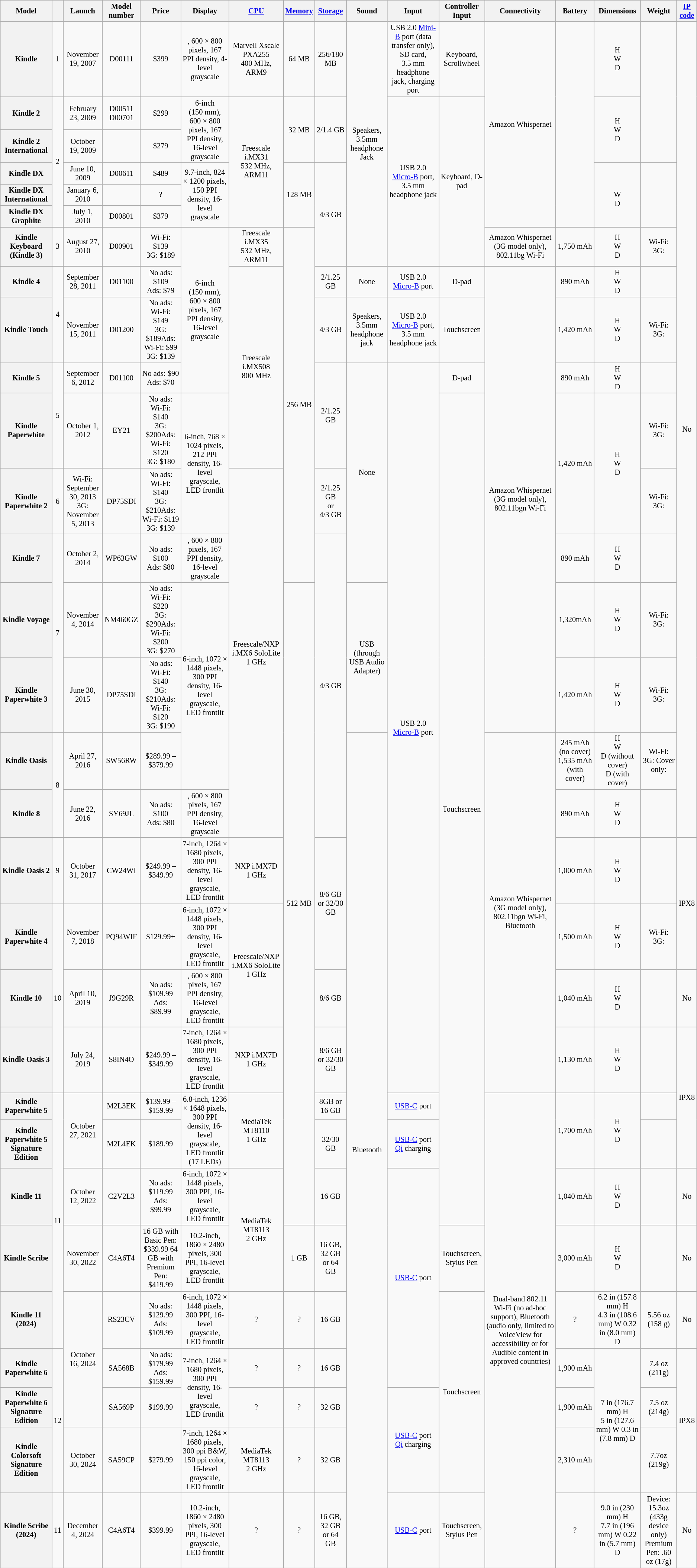<table class="wikitable sortable" style="font-size:85%; text-align: center;">
<tr>
<th>Model</th>
<th></th>
<th>Launch</th>
<th>Model number</th>
<th>Price</th>
<th>Display</th>
<th><a href='#'>CPU</a></th>
<th><a href='#'>Memory</a></th>
<th><a href='#'>Storage</a></th>
<th>Sound</th>
<th>Input</th>
<th>Controller Input</th>
<th>Connectivity</th>
<th>Battery</th>
<th>Dimensions</th>
<th>Weight</th>
<th><a href='#'>IP code</a></th>
</tr>
<tr>
<th>Kindle</th>
<td>1</td>
<td>November 19, 2007</td>
<td>D00111</td>
<td>$399</td>
<td>, 600 × 800 pixels, 167 PPI density, 4-level grayscale</td>
<td>Marvell Xscale PXA255 400 MHz, ARM9</td>
<td>64 MB</td>
<td>256/180 MB</td>
<td rowspan="7">Speakers, 3.5mm headphone Jack</td>
<td>USB 2.0 <a href='#'>Mini-B</a> port (data transfer only), SD card, 3.5 mm headphone jack, charging port</td>
<td>Keyboard, Scrollwheel</td>
<td rowspan="6">Amazon Whispernet</td>
<td rowspan="6"></td>
<td> H<br> W<br> D</td>
<td rowspan="3"></td>
<td rowspan="17">No</td>
</tr>
<tr>
<th>Kindle 2</th>
<td rowspan="5">2</td>
<td>February 23, 2009</td>
<td>D00511<br>D00701</td>
<td>$299</td>
<td rowspan="2">6-inch (150 mm), 600 × 800 pixels, 167 PPI density, 16-level grayscale</td>
<td rowspan="5">Freescale i.MX31 532 MHz, ARM11</td>
<td rowspan="2">32 MB</td>
<td rowspan="2">2/1.4 GB</td>
<td rowspan="6">USB 2.0 <a href='#'>Micro-B</a> port, 3.5 mm headphone jack</td>
<td rowspan="6">Keyboard, D-pad</td>
<td rowspan="2"> H<br> W<br> D</td>
</tr>
<tr>
<th>Kindle 2 International</th>
<td>October 19, 2009</td>
<td></td>
<td>$279</td>
</tr>
<tr>
<th>Kindle DX</th>
<td>June 10, 2009</td>
<td>D00611</td>
<td>$489</td>
<td rowspan="3">9.7-inch, 824 × 1200 pixels, 150 PPI density, 16-level grayscale</td>
<td rowspan="3">128 MB</td>
<td rowspan="4">4/3 GB</td>
<td rowspan="3"><br> W<br> D</td>
<td rowspan="3"></td>
</tr>
<tr>
<th>Kindle DX International</th>
<td>January 6, 2010</td>
<td></td>
<td>?</td>
</tr>
<tr>
<th>Kindle DX Graphite</th>
<td>July 1, 2010</td>
<td>D00801</td>
<td>$379</td>
</tr>
<tr>
<th>Kindle Keyboard<br>(Kindle 3)</th>
<td>3</td>
<td>August 27, 2010</td>
<td>D00901</td>
<td>Wi-Fi: $139<br>3G: $189</td>
<td rowspan="4">6-inch (150 mm), 600 × 800 pixels, 167 PPI density, 16-level grayscale</td>
<td>Freescale i.MX35 532 MHz, ARM11</td>
<td rowspan="7">256 MB</td>
<td>Amazon Whispernet (3G model only), 802.11bg Wi-Fi</td>
<td>1,750 mAh</td>
<td> H<br> W<br> D</td>
<td>Wi-Fi: 3G: </td>
</tr>
<tr>
<th>Kindle 4</th>
<td rowspan="2">4</td>
<td>September 28, 2011</td>
<td>D01100</td>
<td>No ads: $109<br>Ads: $79</td>
<td rowspan="4">Freescale i.MX508 800 MHz</td>
<td>2/1.25 GB</td>
<td>None</td>
<td>USB 2.0 <a href='#'>Micro-B</a> port</td>
<td>D-pad</td>
<td rowspan="8">Amazon Whispernet (3G model only), 802.11bgn Wi-Fi</td>
<td>890 mAh</td>
<td> H<br> W<br> D</td>
<td></td>
</tr>
<tr>
<th>Kindle Touch</th>
<td>November 15, 2011</td>
<td>D01200</td>
<td>No ads:<br>Wi-Fi: $149<br>3G: $189Ads:<br>Wi-Fi: $99<br>3G: $139</td>
<td>4/3 GB</td>
<td>Speakers, 3.5mm headphone jack</td>
<td>USB 2.0 <a href='#'>Micro-B</a> port, 3.5 mm headphone jack</td>
<td>Touchscreen</td>
<td>1,420 mAh</td>
<td> H<br> W<br> D</td>
<td>Wi-Fi: 3G: </td>
</tr>
<tr>
<th>Kindle 5</th>
<td rowspan="2">5</td>
<td>September 6, 2012</td>
<td>D01100</td>
<td>No ads: $90<br>Ads: $70</td>
<td rowspan="2">2/1.25 GB</td>
<td rowspan="4">None</td>
<td rowspan="12">USB 2.0 <a href='#'>Micro-B</a> port</td>
<td>D-pad</td>
<td>890 mAh</td>
<td> H<br> W<br> D</td>
<td></td>
</tr>
<tr>
<th>Kindle Paperwhite</th>
<td>October 1, 2012</td>
<td>EY21</td>
<td>No ads:<br>Wi-Fi: $140<br>3G: $200Ads:<br>Wi-Fi: $120<br>3G: $180</td>
<td rowspan="2">6-inch, 768 × 1024 pixels, 212 PPI density, 16-level grayscale, LED frontlit</td>
<td rowspan="14">Touchscreen</td>
<td rowspan="2">1,420 mAh</td>
<td rowspan="2"> H<br> W<br> D</td>
<td>Wi-Fi: 3G: </td>
</tr>
<tr>
<th>Kindle Paperwhite 2</th>
<td>6</td>
<td>Wi-Fi: September 30, 2013<br>3G: November 5, 2013</td>
<td>DP75SDI</td>
<td>No ads:<br>Wi-Fi: $140<br>3G: $210Ads:<br>Wi-Fi: $119<br>3G: $139</td>
<td rowspan="6">Freescale/NXP i.MX6 SoloLite 1 GHz</td>
<td>2/1.25 GB<br>or<br>4/3 GB</td>
<td>Wi-Fi: 3G: </td>
</tr>
<tr>
<th>Kindle 7</th>
<td rowspan="3">7</td>
<td>October 2, 2014</td>
<td>WP63GW</td>
<td>No ads: $100<br>Ads: $80</td>
<td>, 600 × 800 pixels, 167 PPI density, 16-level grayscale</td>
<td rowspan="5">4/3 GB</td>
<td>890 mAh</td>
<td> H<br> W<br> D</td>
<td></td>
</tr>
<tr>
<th>Kindle Voyage</th>
<td>November 4, 2014</td>
<td>NM460GZ</td>
<td>No ads:<br>Wi-Fi: $220<br>3G: $290Ads:<br>Wi-Fi: $200<br>3G: $270</td>
<td rowspan="3">6-inch, 1072 × 1448 pixels, 300 PPI density, 16-level grayscale, LED frontlit</td>
<td rowspan="11">512 MB</td>
<td rowspan="2">USB (through USB Audio Adapter)</td>
<td>1,320mAh</td>
<td> H<br> W<br> D</td>
<td>Wi-Fi: 3G: </td>
</tr>
<tr>
<th>Kindle Paperwhite 3</th>
<td>June 30, 2015</td>
<td>DP75SDI</td>
<td>No ads:<br>Wi-Fi: $140<br>3G: $210Ads:<br>Wi-Fi: $120<br>3G: $190</td>
<td>1,420 mAh</td>
<td> H<br> W<br> D</td>
<td>Wi-Fi: 3G: </td>
</tr>
<tr>
<th>Kindle Oasis</th>
<td rowspan="2">8</td>
<td>April 27, 2016</td>
<td>SW56RW</td>
<td>$289.99 – $379.99</td>
<td rowspan="15">Bluetooth</td>
<td rowspan="6">Amazon Whispernet (3G model only), 802.11bgn Wi-Fi, Bluetooth</td>
<td>245 mAh (no cover)<br>1,535 mAh (with cover)</td>
<td> H<br> W<br> D (without cover)<br> D (with cover)</td>
<td>Wi-Fi: 3G: Cover only: </td>
</tr>
<tr>
<th>Kindle 8</th>
<td>June 22, 2016</td>
<td>SY69JL</td>
<td>No ads: $100<br>Ads: $80</td>
<td>, 600 × 800 pixels, 167 PPI density, 16-level grayscale</td>
<td>890 mAh</td>
<td> H<br> W<br> D</td>
<td></td>
</tr>
<tr>
<th>Kindle Oasis 2</th>
<td>9</td>
<td>October 31, 2017</td>
<td>CW24WI</td>
<td>$249.99 – $349.99</td>
<td>7-inch, 1264 × 1680 pixels, 300 PPI density, 16-level grayscale, LED frontlit</td>
<td>NXP i.MX7D 1 GHz</td>
<td rowspan="2">8/6 GB or 32/30 GB</td>
<td>1,000 mAh</td>
<td> H<br> W<br> D</td>
<td></td>
<td rowspan="2">IPX8</td>
</tr>
<tr>
<th>Kindle Paperwhite 4</th>
<td rowspan="3">10</td>
<td>November 7, 2018</td>
<td>PQ94WIF</td>
<td>$129.99+</td>
<td>6-inch, 1072 × 1448 pixels, 300 PPI density, 16-level grayscale, LED frontlit</td>
<td rowspan="2">Freescale/NXP i.MX6 SoloLite 1 GHz</td>
<td>1,500 mAh</td>
<td> H<br> W<br> D</td>
<td>Wi-Fi: 3G: </td>
</tr>
<tr>
<th>Kindle 10</th>
<td>April 10, 2019</td>
<td>J9G29R</td>
<td>No ads: $109.99<br>Ads: $89.99</td>
<td>, 600 × 800 pixels, 167 PPI density, 16-level grayscale, LED frontlit</td>
<td>8/6 GB</td>
<td>1,040 mAh</td>
<td> H<br> W<br> D</td>
<td></td>
<td>No</td>
</tr>
<tr>
<th>Kindle Oasis 3</th>
<td>July 24, 2019</td>
<td>S8IN4O</td>
<td>$249.99 – $349.99</td>
<td>7-inch, 1264 × 1680 pixels, 300 PPI density, 16-level grayscale, LED frontlit</td>
<td>NXP i.MX7D 1 GHz</td>
<td>8/6 GB or 32/30 GB</td>
<td>1,130 mAh</td>
<td> H<br> W<br> D</td>
<td></td>
<td rowspan=3>IPX8</td>
</tr>
<tr>
<th>Kindle Paperwhite 5</th>
<td rowspan="5">11</td>
<td rowspan=2>October 27, 2021</td>
<td>M2L3EK</td>
<td>$139.99 – $159.99</td>
<td rowspan="2">6.8-inch, 1236 × 1648 pixels, 300 PPI density, 16-level grayscale,<br>LED frontlit (17 LEDs)</td>
<td rowspan="2">MediaTek MT8110<br>1 GHz
</td>
<td>8GB or<br>16 GB</td>
<td><a href='#'>USB-C</a> port</td>
<td rowspan="9">Dual-band 802.11 Wi-Fi (no ad-hoc support), Bluetooth (audio only, limited to VoiceView for accessibility or for Audible content in approved countries)</td>
<td rowspan="2">1,700 mAh<br></td>
<td rowspan=2> H<br> W<br> D</td>
<td></td>
</tr>
<tr>
<th>Kindle Paperwhite 5 Signature Edition</th>
<td>M2L4EK</td>
<td>$189.99</td>
<td>32/30 GB</td>
<td><a href='#'>USB-C</a> port<br><a href='#'>Qi</a> charging</td>
<td></td>
</tr>
<tr>
<th>Kindle 11</th>
<td>October 12, 2022</td>
<td>C2V2L3</td>
<td>No ads: $119.99<br>Ads: $99.99</td>
<td>6-inch, 1072 × 1448 pixels, 300 PPI, 16-level grayscale,<br>LED frontlit</td>
<td rowspan="2">MediaTek MT8113<br>2 GHz</td>
<td>16 GB</td>
<td rowspan="4"><a href='#'>USB-C</a> port</td>
<td>1,040 mAh</td>
<td> H<br> W<br> D</td>
<td></td>
<td>No</td>
</tr>
<tr>
<th>Kindle Scribe</th>
<td>November 30, 2022</td>
<td>C4A6T4</td>
<td>16 GB with Basic Pen:<br>$339.99
64 GB with Premium Pen:
$419.99</td>
<td>10.2-inch, 1860 × 2480 pixels, 300 PPI, 16-level grayscale, LED frontlit</td>
<td>1 GB</td>
<td>16 GB,<br>32 GB or 
64 GB</td>
<td>Touchscreen, Stylus Pen</td>
<td>3,000 mAh</td>
<td> H<br> W<br> D</td>
<td></td>
<td>No</td>
</tr>
<tr>
<th>Kindle 11 (2024)</th>
<td rowspan="3">October 16, 2024</td>
<td>RS23CV</td>
<td>No ads: $129.99<br>Ads: $109.99</td>
<td>6-inch, 1072 × 1448 pixels, 300 PPI, 16-level grayscale,<br>LED frontlit</td>
<td>?</td>
<td>?</td>
<td>16 GB</td>
<td rowspan="4">Touchscreen</td>
<td>?</td>
<td>6.2 in (157.8 mm) H<br>4.3 in (108.6 mm) W
0.32 in (8.0 mm) D</td>
<td>5.56 oz (158 g)</td>
<td>No</td>
</tr>
<tr>
<th>Kindle Paperwhite 6</th>
<td rowspan="3">12</td>
<td>SA568B</td>
<td>No ads: $179.99<br>Ads: $159.99</td>
<td rowspan="2">7-inch, 1264 × 1680 pixels, 300 PPI density, 16-level grayscale,<br>LED frontlit</td>
<td>?</td>
<td>?</td>
<td>16 GB</td>
<td>1,900 mAh</td>
<td rowspan="3">7 in (176.7 mm) H<br>5 in (127.6 mm) W
0.3 in (7.8 mm) D</td>
<td>7.4 oz (211g)</td>
<td rowspan="3">IPX8</td>
</tr>
<tr>
<th>Kindle Paperwhite 6<br>Signature Edition</th>
<td>SA569P</td>
<td>$199.99</td>
<td>?</td>
<td>?</td>
<td>32 GB</td>
<td rowspan="2"><a href='#'>USB-C</a> port<br><a href='#'>Qi</a> charging</td>
<td>1,900 mAh</td>
<td>7.5 oz (214g)</td>
</tr>
<tr>
<th>Kindle Colorsoft Signature Edition</th>
<td>October 30, 2024</td>
<td>SA59CP</td>
<td>$279.99</td>
<td>7-inch, 1264 × 1680 pixels, 300 ppi B&W, 150 ppi color,<br>16-level grayscale,
LED frontlit</td>
<td>MediaTek MT8113<br>2 GHz</td>
<td>?</td>
<td>32 GB</td>
<td>2,310 mAh</td>
<td>7.7oz (219g)</td>
</tr>
<tr>
<th>Kindle Scribe (2024)</th>
<td>11</td>
<td>December 4, 2024</td>
<td>C4A6T4</td>
<td>$399.99</td>
<td>10.2-inch, 1860 × 2480 pixels, 300 PPI, 16-level grayscale, LED frontlit</td>
<td>?</td>
<td>?</td>
<td>16 GB, 32 GB or 64 GB</td>
<td><a href='#'>USB-C</a> port</td>
<td>Touchscreen, Stylus Pen</td>
<td>?</td>
<td>9.0 in (230 mm) H<br>7.7 in (196 mm) W
0.22 in (5.7 mm) D</td>
<td>Device: 15.3oz (433g device only)<br>Premium Pen: .60 oz (17g)</td>
<td>No</td>
</tr>
</table>
